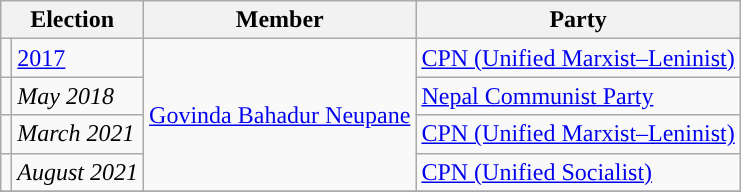<table class="wikitable">
<tr>
<th colspan="2">Election</th>
<th>Member</th>
<th>Party</th>
</tr>
<tr>
<td style="background-color:"></td>
<td><a href='#'>2017</a></td>
<td rowspan="4"><a href='#'>Govinda Bahadur Neupane</a></td>
<td><a href='#'>CPN (Unified Marxist–Leninist)</a></td>
</tr>
<tr>
<td style="background-color:"></td>
<td><em>May 2018</em></td>
<td><a href='#'>Nepal Communist Party</a></td>
</tr>
<tr>
<td style="background-color:"></td>
<td><em>March 2021</em></td>
<td><a href='#'>CPN (Unified Marxist–Leninist)</a></td>
</tr>
<tr>
<td style="background-color:"></td>
<td><em>August 2021</em></td>
<td><a href='#'>CPN (Unified Socialist)</a></td>
</tr>
<tr>
</tr>
</table>
